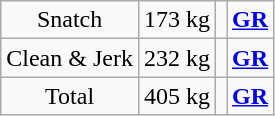<table class = "wikitable" style="text-align:center;">
<tr>
<td>Snatch</td>
<td>173 kg</td>
<td align=left></td>
<td><strong><a href='#'>GR</a></strong></td>
</tr>
<tr>
<td>Clean & Jerk</td>
<td>232 kg</td>
<td align=left></td>
<td><strong><a href='#'>GR</a></strong></td>
</tr>
<tr>
<td>Total</td>
<td>405 kg</td>
<td align=left></td>
<td><strong><a href='#'>GR</a></strong></td>
</tr>
</table>
